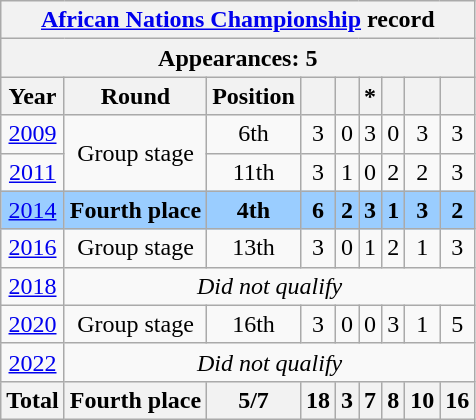<table class="wikitable" style="text-align: center;">
<tr>
<th colspan=9><a href='#'>African Nations Championship</a> record</th>
</tr>
<tr>
<th colspan=9>Appearances: 5</th>
</tr>
<tr>
<th>Year</th>
<th>Round</th>
<th>Position</th>
<th></th>
<th></th>
<th>*</th>
<th></th>
<th></th>
<th></th>
</tr>
<tr>
<td> <a href='#'>2009</a></td>
<td rowspan=2>Group stage</td>
<td>6th</td>
<td>3</td>
<td>0</td>
<td>3</td>
<td>0</td>
<td>3</td>
<td>3</td>
</tr>
<tr>
<td> <a href='#'>2011</a></td>
<td>11th</td>
<td>3</td>
<td>1</td>
<td>0</td>
<td>2</td>
<td>2</td>
<td>3</td>
</tr>
<tr bgcolor=#9acdff>
<td> <a href='#'>2014</a></td>
<td><strong>Fourth place</strong></td>
<td><strong>4th</strong></td>
<td><strong>6</strong></td>
<td><strong>2</strong></td>
<td><strong>3</strong></td>
<td><strong>1</strong></td>
<td><strong>3</strong></td>
<td><strong>2</strong></td>
</tr>
<tr>
<td> <a href='#'>2016</a></td>
<td>Group stage</td>
<td>13th</td>
<td>3</td>
<td>0</td>
<td>1</td>
<td>2</td>
<td>1</td>
<td>3</td>
</tr>
<tr>
<td> <a href='#'>2018</a></td>
<td colspan="8"><em>Did not qualify</em></td>
</tr>
<tr>
<td> <a href='#'>2020</a></td>
<td>Group stage</td>
<td>16th</td>
<td>3</td>
<td>0</td>
<td>0</td>
<td>3</td>
<td>1</td>
<td 5>5</td>
</tr>
<tr>
<td> <a href='#'>2022</a></td>
<td colspan="8"><em>Did not qualify</em></td>
</tr>
<tr>
<th><strong>Total</strong></th>
<th><strong>Fourth place</strong></th>
<th><strong>5/7</strong></th>
<th><strong>18</strong></th>
<th><strong>3</strong></th>
<th><strong>7</strong></th>
<th><strong>8</strong></th>
<th><strong>10</strong></th>
<th><strong>16</strong></th>
</tr>
</table>
